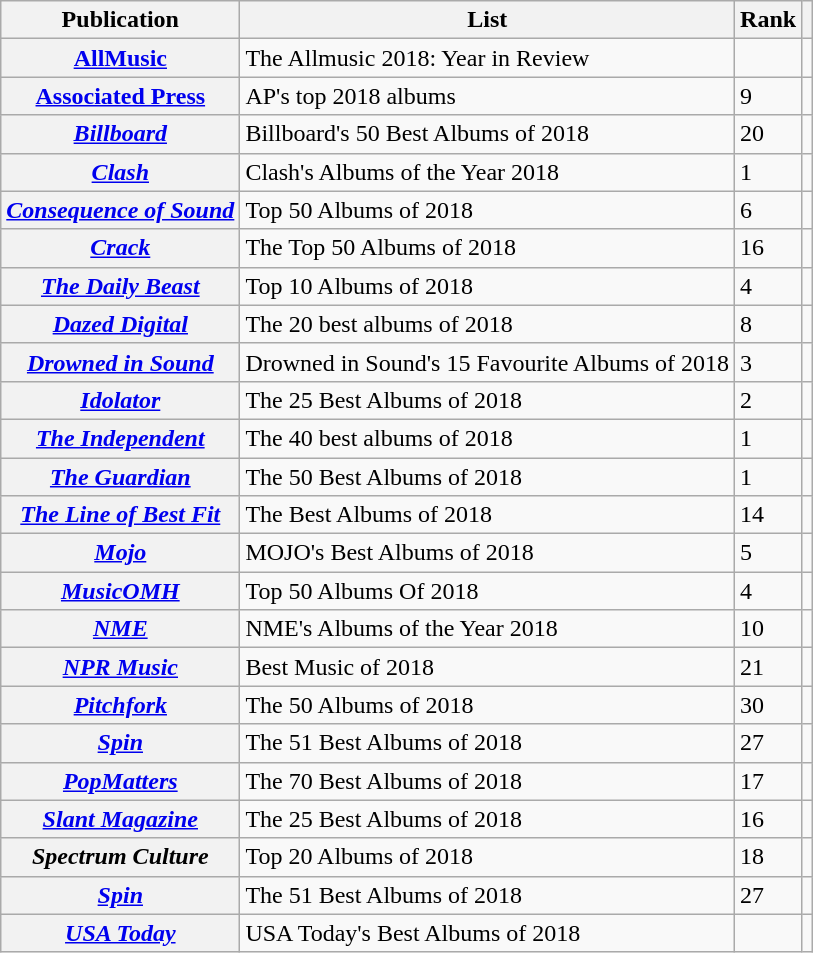<table class="wikitable sortable plainrowheaders">
<tr>
<th scope="col">Publication</th>
<th scope="col">List</th>
<th scope="col">Rank</th>
<th scope="col" class="unsortable"></th>
</tr>
<tr>
<th scope="row"><a href='#'>AllMusic</a></th>
<td>The Allmusic 2018: Year in Review</td>
<td></td>
<td></td>
</tr>
<tr>
<th scope="row"><a href='#'>Associated Press</a></th>
<td>AP's top 2018 albums</td>
<td>9</td>
<td></td>
</tr>
<tr>
<th scope="row"><em><a href='#'>Billboard</a></em></th>
<td>Billboard's 50 Best Albums of 2018</td>
<td>20</td>
<td></td>
</tr>
<tr>
<th scope="row"><em><a href='#'>Clash</a></em></th>
<td>Clash's Albums of the Year 2018</td>
<td>1</td>
<td></td>
</tr>
<tr>
<th scope="row"><em><a href='#'>Consequence of Sound</a></em></th>
<td>Top 50 Albums of 2018</td>
<td>6</td>
<td></td>
</tr>
<tr>
<th scope="row"><em><a href='#'>Crack</a></em></th>
<td>The Top 50 Albums of 2018</td>
<td>16</td>
<td></td>
</tr>
<tr>
<th scope="row"><em><a href='#'>The Daily Beast</a></em></th>
<td>Top 10 Albums of 2018</td>
<td>4</td>
<td></td>
</tr>
<tr>
<th scope="row"><em><a href='#'>Dazed Digital</a></em></th>
<td>The 20 best albums of 2018</td>
<td>8</td>
<td></td>
</tr>
<tr>
<th scope="row"><em><a href='#'>Drowned in Sound</a></em></th>
<td>Drowned in Sound's 15 Favourite Albums of 2018</td>
<td>3</td>
<td></td>
</tr>
<tr>
<th scope="row"><em><a href='#'>Idolator</a></em></th>
<td>The 25 Best Albums of 2018</td>
<td>2</td>
<td></td>
</tr>
<tr>
<th scope="row"><em><a href='#'>The Independent</a></em></th>
<td>The 40 best albums of 2018</td>
<td>1</td>
<td></td>
</tr>
<tr>
<th scope="row"><em><a href='#'>The Guardian</a></em></th>
<td>The 50 Best Albums of 2018</td>
<td>1</td>
<td></td>
</tr>
<tr>
<th scope="row"><em><a href='#'>The Line of Best Fit</a></em></th>
<td>The Best Albums of 2018</td>
<td>14</td>
<td></td>
</tr>
<tr>
<th scope="row"><em><a href='#'>Mojo</a></em></th>
<td>MOJO's Best Albums of 2018</td>
<td>5</td>
<td></td>
</tr>
<tr>
<th scope="row"><em><a href='#'>MusicOMH</a></em></th>
<td>Top 50 Albums Of 2018</td>
<td>4</td>
<td></td>
</tr>
<tr>
<th scope="row"><em><a href='#'>NME</a></em></th>
<td>NME's Albums of the Year 2018</td>
<td>10</td>
<td></td>
</tr>
<tr>
<th scope="row"><em><a href='#'>NPR Music</a></em></th>
<td>Best Music of 2018</td>
<td>21</td>
<td></td>
</tr>
<tr>
<th scope="row"><em><a href='#'>Pitchfork</a></em></th>
<td>The 50 Albums of 2018</td>
<td>30</td>
<td></td>
</tr>
<tr>
<th scope="row"><em><a href='#'>Spin</a></em></th>
<td>The 51 Best Albums of 2018</td>
<td>27</td>
<td></td>
</tr>
<tr>
<th scope="row"><em><a href='#'>PopMatters</a></em></th>
<td>The 70 Best Albums of 2018</td>
<td>17</td>
<td></td>
</tr>
<tr>
<th scope="row"><em><a href='#'>Slant Magazine</a></em></th>
<td>The 25 Best Albums of 2018</td>
<td>16</td>
<td></td>
</tr>
<tr>
<th scope="row"><em>Spectrum Culture</em></th>
<td>Top 20 Albums of 2018</td>
<td>18</td>
<td></td>
</tr>
<tr>
<th scope="row"><em><a href='#'>Spin</a></em></th>
<td>The 51 Best Albums of 2018</td>
<td>27</td>
<td></td>
</tr>
<tr>
<th scope="row"><em><a href='#'>USA Today</a></em></th>
<td>USA Today's Best Albums of 2018</td>
<td></td>
<td></td>
</tr>
</table>
